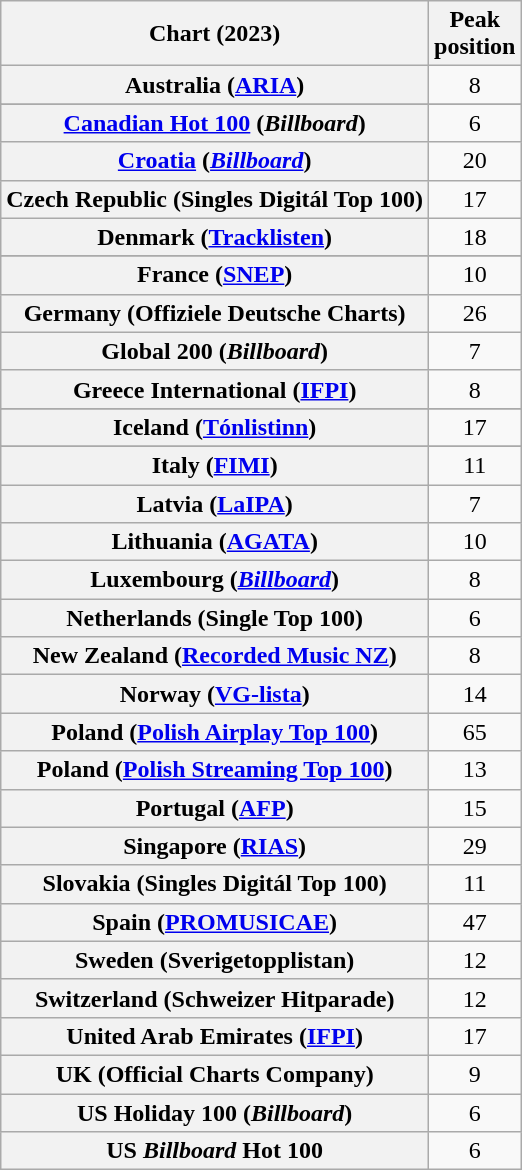<table class="wikitable sortable plainrowheaders" style="text-align:center">
<tr>
<th scope="col">Chart (2023)</th>
<th scope="col">Peak<br>position</th>
</tr>
<tr>
<th scope="row">Australia (<a href='#'>ARIA</a>)</th>
<td>8</td>
</tr>
<tr>
</tr>
<tr>
</tr>
<tr>
</tr>
<tr>
<th scope="row"><a href='#'>Canadian Hot 100</a> (<em>Billboard</em>)</th>
<td>6</td>
</tr>
<tr>
<th scope="row"><a href='#'>Croatia</a> (<em><a href='#'>Billboard</a></em>)</th>
<td>20</td>
</tr>
<tr>
<th scope="row">Czech Republic (Singles Digitál Top 100)</th>
<td>17</td>
</tr>
<tr>
<th scope="row">Denmark (<a href='#'>Tracklisten</a>)</th>
<td>18</td>
</tr>
<tr>
</tr>
<tr>
<th scope="row">France (<a href='#'>SNEP</a>)</th>
<td>10</td>
</tr>
<tr>
<th scope="row">Germany (Offiziele Deutsche Charts)</th>
<td>26</td>
</tr>
<tr>
<th scope="row">Global 200 (<em>Billboard</em>)</th>
<td>7</td>
</tr>
<tr>
<th scope="row">Greece International (<a href='#'>IFPI</a>)</th>
<td>8</td>
</tr>
<tr>
</tr>
<tr>
<th scope="row">Iceland (<a href='#'>Tónlistinn</a>)</th>
<td>17</td>
</tr>
<tr>
</tr>
<tr>
<th scope="row">Italy (<a href='#'>FIMI</a>)</th>
<td>11</td>
</tr>
<tr>
<th scope="row">Latvia (<a href='#'>LaIPA</a>)</th>
<td>7</td>
</tr>
<tr>
<th scope="row">Lithuania (<a href='#'>AGATA</a>)</th>
<td>10</td>
</tr>
<tr>
<th scope="row">Luxembourg (<em><a href='#'>Billboard</a></em>)</th>
<td>8</td>
</tr>
<tr>
<th scope="row">Netherlands (Single Top 100)</th>
<td>6</td>
</tr>
<tr>
<th scope="row">New Zealand (<a href='#'>Recorded Music NZ</a>)</th>
<td>8</td>
</tr>
<tr>
<th scope="row">Norway (<a href='#'>VG-lista</a>)</th>
<td>14</td>
</tr>
<tr>
<th scope="row">Poland (<a href='#'>Polish Airplay Top 100</a>)</th>
<td>65</td>
</tr>
<tr>
<th scope="row">Poland (<a href='#'>Polish Streaming Top 100</a>)</th>
<td>13</td>
</tr>
<tr>
<th scope="row">Portugal (<a href='#'>AFP</a>)</th>
<td>15</td>
</tr>
<tr>
<th scope="row">Singapore (<a href='#'>RIAS</a>)</th>
<td>29</td>
</tr>
<tr>
<th scope="row">Slovakia (Singles Digitál Top 100)</th>
<td>11</td>
</tr>
<tr>
<th scope="row">Spain (<a href='#'>PROMUSICAE</a>)</th>
<td>47</td>
</tr>
<tr>
<th scope="row">Sweden (Sverigetopplistan)</th>
<td>12</td>
</tr>
<tr>
<th scope="row">Switzerland (Schweizer Hitparade)</th>
<td>12</td>
</tr>
<tr>
<th scope="row">United Arab Emirates (<a href='#'>IFPI</a>)</th>
<td>17</td>
</tr>
<tr>
<th scope="row">UK (Official Charts Company)</th>
<td style="text-align:center;">9</td>
</tr>
<tr>
<th scope="row">US Holiday 100 (<em>Billboard</em>)</th>
<td>6</td>
</tr>
<tr>
<th scope="row">US <em>Billboard</em> Hot 100</th>
<td>6</td>
</tr>
</table>
